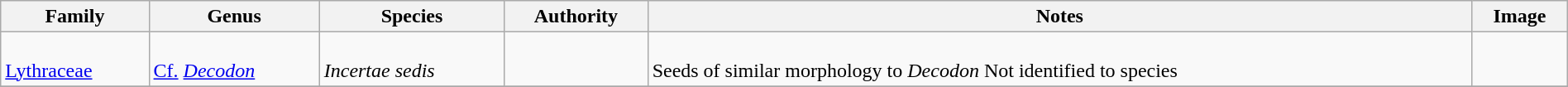<table class="wikitable" align="center" width="100%">
<tr>
<th>Family</th>
<th>Genus</th>
<th>Species</th>
<th>Authority</th>
<th>Notes</th>
<th>Image</th>
</tr>
<tr>
<td><br><a href='#'>Lythraceae</a></td>
<td><br><a href='#'>Cf.</a> <em><a href='#'>Decodon</a></em></td>
<td><br><em>Incertae sedis</em></td>
<td></td>
<td><br>Seeds of similar morphology to <em>Decodon</em> Not identified to species</td>
<td></td>
</tr>
<tr>
</tr>
</table>
